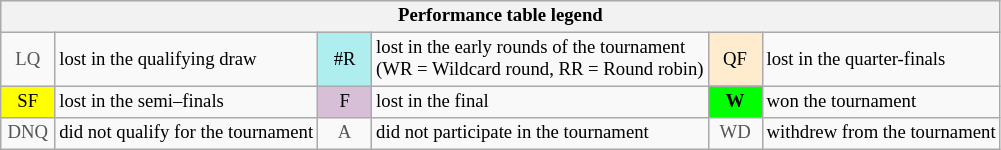<table class="wikitable" style="font-size:78%;">
<tr bgcolor="#efefef">
<th colspan="6">Performance table legend</th>
</tr>
<tr>
<td align="center" style="color:#555555;" width="30">LQ</td>
<td>lost in the qualifying draw</td>
<td align="center" style="background:#afeeee;">#R</td>
<td>lost in the early rounds of the tournament<br>(WR = Wildcard round, RR = Round robin)</td>
<td align="center" style="background:#ffebcd;">QF</td>
<td>lost in the quarter-finals</td>
</tr>
<tr>
<td align="center" style="background:yellow;">SF</td>
<td>lost in the semi–finals</td>
<td align="center" style="background:#D8BFD8;">F</td>
<td>lost in the final</td>
<td align="center" style="background:#00ff00;"><strong>W</strong></td>
<td>won the tournament</td>
</tr>
<tr>
<td align="center" style="color:#555555;" width="30">DNQ</td>
<td>did not qualify for the tournament</td>
<td align="center" style="color:#555555;" width="30">A</td>
<td>did not participate in the tournament</td>
<td align="center" style="color:#555555;" width="30">WD</td>
<td>withdrew from the tournament</td>
</tr>
</table>
